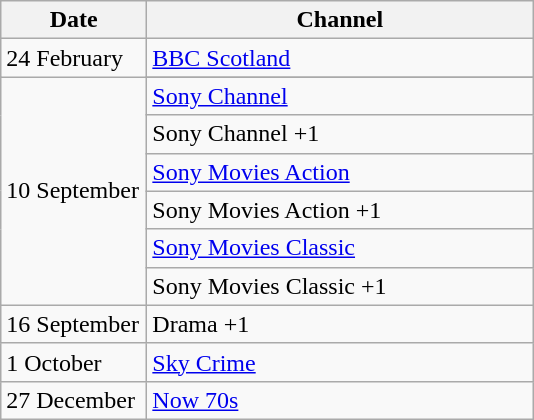<table class="wikitable">
<tr>
<th width=90>Date</th>
<th width=250>Channel</th>
</tr>
<tr>
<td>24 February</td>
<td><a href='#'>BBC Scotland</a></td>
</tr>
<tr>
<td rowspan="7">10 September</td>
</tr>
<tr>
<td><a href='#'>Sony Channel</a></td>
</tr>
<tr>
<td>Sony Channel +1</td>
</tr>
<tr>
<td><a href='#'>Sony Movies Action</a></td>
</tr>
<tr>
<td>Sony Movies Action +1</td>
</tr>
<tr>
<td><a href='#'>Sony Movies Classic</a></td>
</tr>
<tr>
<td>Sony Movies Classic +1</td>
</tr>
<tr>
<td>16 September</td>
<td>Drama +1</td>
</tr>
<tr>
<td>1 October</td>
<td><a href='#'>Sky Crime</a></td>
</tr>
<tr>
<td>27 December</td>
<td><a href='#'>Now 70s</a></td>
</tr>
</table>
